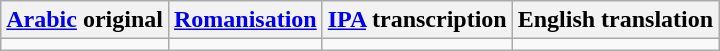<table class="wikitable">
<tr>
<th><a href='#'>Arabic</a> original</th>
<th><a href='#'>Romanisation</a></th>
<th><a href='#'>IPA</a> transcription</th>
<th>English translation</th>
</tr>
<tr style="vertical-align:top; white-space:nowrap;">
<td></td>
<td></td>
<td></td>
<td></td>
</tr>
</table>
